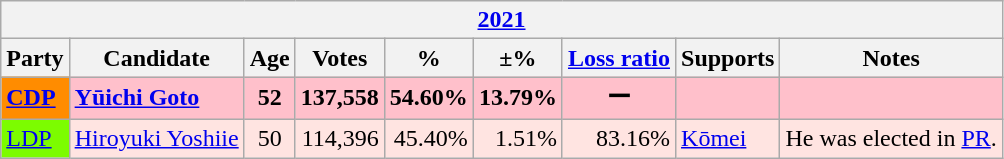<table class="wikitable">
<tr>
<th colspan="9"><a href='#'>2021</a></th>
</tr>
<tr>
<th>Party</th>
<th>Candidate</th>
<th>Age</th>
<th>Votes</th>
<th>%</th>
<th>±%</th>
<th><a href='#'>Loss ratio</a></th>
<th>Supports</th>
<th>Notes</th>
</tr>
<tr>
<td style="background:darkorange;"><strong><a href='#'>CDP</a></strong></td>
<td style="background:pink;"><strong><a href='#'>Yūichi Goto</a></strong></td>
<td style="background:pink;text-align:center"><strong>52</strong></td>
<td style="background:pink;text-align: right"><strong>137,558</strong></td>
<td style="background:pink;text-align: right"><strong>54.60%</strong></td>
<td style="background:pink;text-align: right"><strong>13.79%</strong></td>
<td style="background:pink;text-align: center"><strong>ー</strong></td>
<td style="background:pink;"></td>
<td style="background:pink;"></td>
</tr>
<tr>
<td style="background:lawngreen;"><a href='#'>LDP</a></td>
<td style="background:mistyrose;"><a href='#'>Hiroyuki Yoshiie</a></td>
<td style="background:mistyrose;text-align:center">50</td>
<td style="background:mistyrose;text-align:right">114,396</td>
<td style="background:mistyrose;text-align:right">45.40%</td>
<td style="background:mistyrose;text-align:right">1.51%</td>
<td style="background:mistyrose;text-align:right">83.16%</td>
<td style="background:mistyrose;"><a href='#'>Kōmei</a></td>
<td style="background:mistyrose;">He was elected in <a href='#'>PR</a>.</td>
</tr>
</table>
